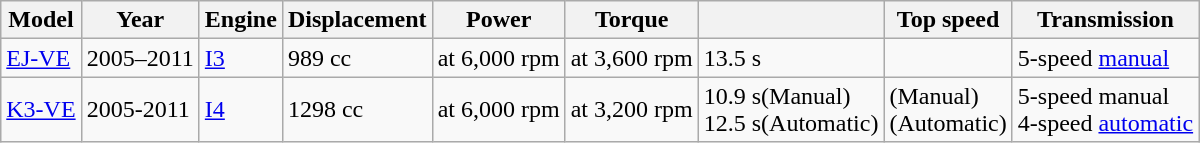<table class="wikitable">
<tr>
<th>Model</th>
<th>Year</th>
<th>Engine</th>
<th>Displacement</th>
<th>Power</th>
<th>Torque</th>
<th></th>
<th>Top speed</th>
<th>Transmission</th>
</tr>
<tr>
<td><a href='#'>EJ-VE</a></td>
<td>2005–2011</td>
<td><a href='#'>I3</a></td>
<td>989 cc</td>
<td> at 6,000 rpm</td>
<td> at 3,600 rpm</td>
<td>13.5 s</td>
<td></td>
<td rowspan=1>5-speed <a href='#'>manual</a></td>
</tr>
<tr>
<td><a href='#'>K3-VE</a></td>
<td>2005-2011</td>
<td><a href='#'>I4</a></td>
<td>1298 cc</td>
<td> at 6,000 rpm</td>
<td> at 3,200 rpm</td>
<td>10.9 s(Manual)<br>12.5 s(Automatic)</td>
<td>(Manual)<br>(Automatic)</td>
<td>5-speed manual<br>4-speed <a href='#'>automatic</a></td>
</tr>
</table>
